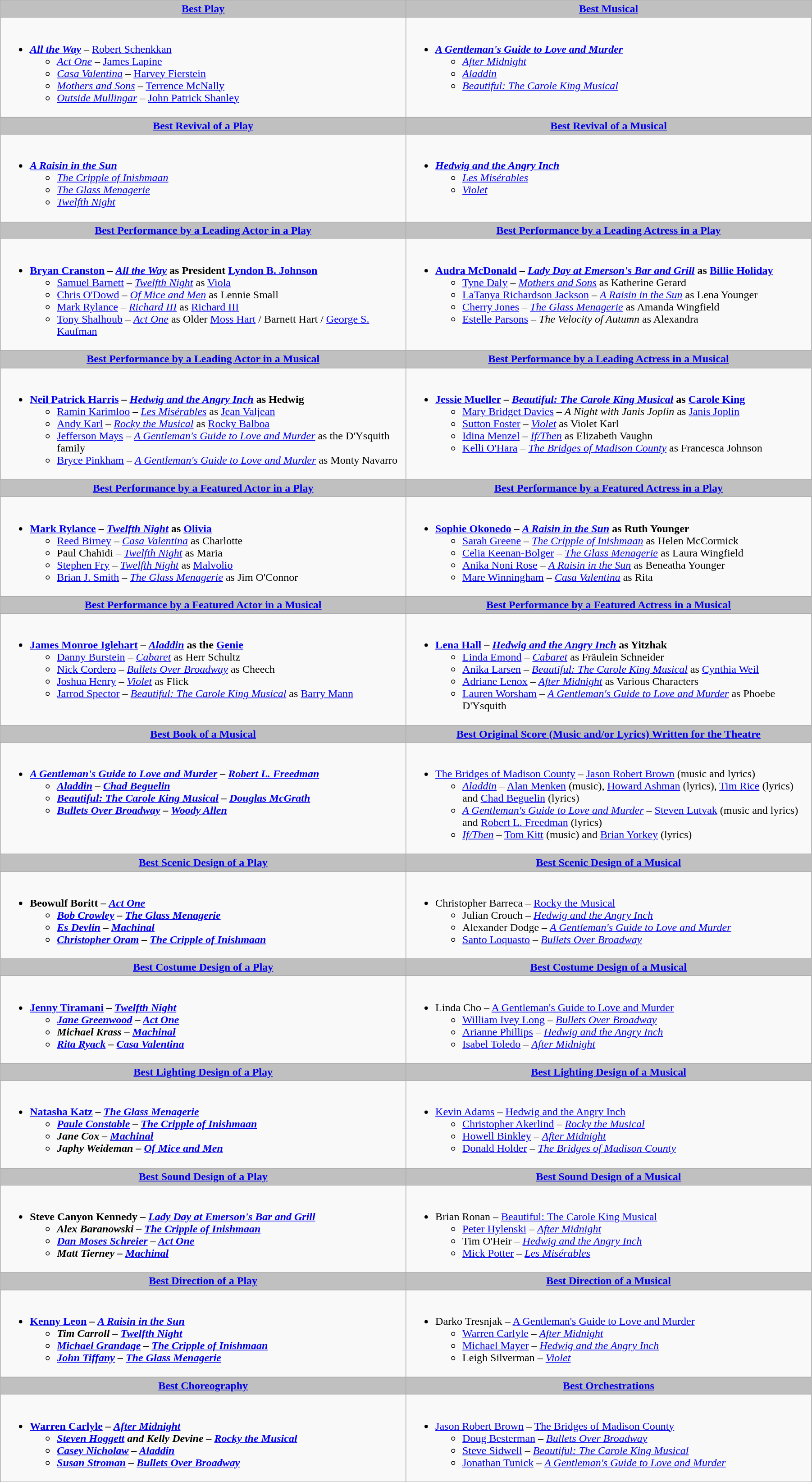<table class=wikitable width="95%">
<tr>
<th style="background:#C0C0C0;" ! width="50%"><a href='#'>Best Play</a></th>
<th style="background:#C0C0C0;" ! width="50%"><a href='#'>Best Musical</a></th>
</tr>
<tr>
<td valign="top"><br><ul><li><strong><em><a href='#'>All the Way</a></em></strong> – <a href='#'>Robert Schenkkan</a><ul><li><em><a href='#'>Act One</a></em> – <a href='#'>James Lapine</a></li><li><em><a href='#'>Casa Valentina</a></em> – <a href='#'>Harvey Fierstein</a></li><li><em><a href='#'>Mothers and Sons</a></em> – <a href='#'>Terrence McNally</a></li><li><em><a href='#'>Outside Mullingar</a></em> – <a href='#'>John Patrick Shanley</a></li></ul></li></ul></td>
<td valign="top"><br><ul><li><strong><em><a href='#'>A Gentleman's Guide to Love and Murder</a></em></strong><ul><li><em><a href='#'>After Midnight</a></em></li><li><em><a href='#'>Aladdin</a></em></li><li><em><a href='#'>Beautiful: The Carole King Musical</a></em></li></ul></li></ul></td>
</tr>
<tr>
<th style="background:#C0C0C0;" ! style="width="50%"><a href='#'>Best Revival of a Play</a></th>
<th style="background:#C0C0C0;" ! style="width="50%"><a href='#'>Best Revival of a Musical</a></th>
</tr>
<tr>
<td valign="top"><br><ul><li><strong><em><a href='#'>A Raisin in the Sun</a></em></strong><ul><li><em><a href='#'>The Cripple of Inishmaan</a></em></li><li><em><a href='#'>The Glass Menagerie</a></em></li><li><em><a href='#'>Twelfth Night</a></em></li></ul></li></ul></td>
<td valign="top"><br><ul><li><strong><em><a href='#'>Hedwig and the Angry Inch</a></em></strong><ul><li><em><a href='#'>Les Misérables</a></em></li><li><em><a href='#'>Violet</a></em></li></ul></li></ul></td>
</tr>
<tr>
<th style="background:#C0C0C0;" ! style="width="50%"><a href='#'>Best Performance by a Leading Actor in a Play</a></th>
<th style="background:#C0C0C0;" ! style="width="50%"><a href='#'>Best Performance by a Leading Actress in a Play</a></th>
</tr>
<tr>
<td valign="top"><br><ul><li><strong><a href='#'>Bryan Cranston</a> – <em><a href='#'>All the Way</a></em> as President <a href='#'>Lyndon B. Johnson</a></strong><ul><li><a href='#'>Samuel Barnett</a> – <em><a href='#'>Twelfth Night</a></em> as <a href='#'>Viola</a></li><li><a href='#'>Chris O'Dowd</a> – <em><a href='#'>Of Mice and Men</a></em> as Lennie Small</li><li><a href='#'>Mark Rylance</a> – <em><a href='#'>Richard III</a></em> as <a href='#'>Richard III</a></li><li><a href='#'>Tony Shalhoub</a> – <em><a href='#'>Act One</a></em> as Older <a href='#'>Moss Hart</a> / Barnett Hart / <a href='#'>George S. Kaufman</a></li></ul></li></ul></td>
<td valign="top"><br><ul><li><strong><a href='#'>Audra McDonald</a> – <em><a href='#'>Lady Day at Emerson's Bar and Grill</a></em> as <a href='#'>Billie Holiday</a></strong><ul><li><a href='#'>Tyne Daly</a> – <em><a href='#'>Mothers and Sons</a></em> as Katherine Gerard</li><li><a href='#'>LaTanya Richardson Jackson</a> – <em><a href='#'>A Raisin in the Sun</a></em> as Lena Younger</li><li><a href='#'>Cherry Jones</a> – <em><a href='#'>The Glass Menagerie</a></em> as Amanda Wingfield</li><li><a href='#'>Estelle Parsons</a> – <em>The Velocity of Autumn</em> as Alexandra</li></ul></li></ul></td>
</tr>
<tr>
<th style="background:#C0C0C0;" ! style="width="50%"><a href='#'>Best Performance by a Leading Actor in a Musical</a></th>
<th style="background:#C0C0C0;" ! style="width="50%"><a href='#'>Best Performance by a Leading Actress in a Musical</a></th>
</tr>
<tr>
<td valign="top"><br><ul><li><strong><a href='#'>Neil Patrick Harris</a> – <em><a href='#'>Hedwig and the Angry Inch</a></em> as Hedwig</strong><ul><li><a href='#'>Ramin Karimloo</a> – <em><a href='#'>Les Misérables</a></em> as <a href='#'>Jean Valjean</a></li><li><a href='#'>Andy Karl</a> – <em><a href='#'>Rocky the Musical</a></em> as <a href='#'>Rocky Balboa</a></li><li><a href='#'>Jefferson Mays</a> – <em><a href='#'>A Gentleman's Guide to Love and Murder</a></em> as the D'Ysquith family</li><li><a href='#'>Bryce Pinkham</a> – <em><a href='#'>A Gentleman's Guide to Love and Murder</a></em> as Monty Navarro</li></ul></li></ul></td>
<td valign="top"><br><ul><li><strong><a href='#'>Jessie Mueller</a> – <em><a href='#'>Beautiful: The Carole King Musical</a></em> as <a href='#'>Carole King</a></strong><ul><li><a href='#'>Mary Bridget Davies</a> – <em>A Night with Janis Joplin</em> as <a href='#'>Janis Joplin</a></li><li><a href='#'>Sutton Foster</a> – <em><a href='#'>Violet</a></em> as Violet Karl</li><li><a href='#'>Idina Menzel</a> – <em><a href='#'>If/Then</a></em> as Elizabeth Vaughn</li><li><a href='#'>Kelli O'Hara</a> – <em><a href='#'>The Bridges of Madison County</a></em> as Francesca Johnson</li></ul></li></ul></td>
</tr>
<tr>
<th style="background:#C0C0C0;" ! style="width="50%"><a href='#'>Best Performance by a Featured Actor in a Play</a></th>
<th style="background:#C0C0C0;" ! style="width="50%"><a href='#'>Best Performance by a Featured Actress in a Play</a></th>
</tr>
<tr>
<td valign="top"><br><ul><li><strong><a href='#'>Mark Rylance</a> – <em><a href='#'>Twelfth Night</a></em> as <a href='#'>Olivia</a></strong><ul><li><a href='#'>Reed Birney</a> – <em><a href='#'>Casa Valentina</a></em> as Charlotte</li><li>Paul Chahidi – <em><a href='#'>Twelfth Night</a></em> as Maria</li><li><a href='#'>Stephen Fry</a> – <em><a href='#'>Twelfth Night</a></em> as <a href='#'>Malvolio</a></li><li><a href='#'>Brian J. Smith</a> – <em><a href='#'>The Glass Menagerie</a></em> as Jim O'Connor</li></ul></li></ul></td>
<td valign="top"><br><ul><li><strong><a href='#'>Sophie Okonedo</a> – <em><a href='#'>A Raisin in the Sun</a></em> as Ruth Younger</strong><ul><li><a href='#'>Sarah Greene</a> – <em><a href='#'>The Cripple of Inishmaan</a></em> as Helen McCormick</li><li><a href='#'>Celia Keenan-Bolger</a> – <em><a href='#'>The Glass Menagerie</a></em> as Laura Wingfield</li><li><a href='#'>Anika Noni Rose</a> – <em><a href='#'>A Raisin in the Sun</a></em> as Beneatha Younger</li><li><a href='#'>Mare Winningham</a> – <em><a href='#'>Casa Valentina</a></em> as Rita</li></ul></li></ul></td>
</tr>
<tr>
<th style="background:#C0C0C0;" ! style="width="50%"><a href='#'>Best Performance by a Featured Actor in a Musical</a></th>
<th style="background:#C0C0C0;" ! style="width="50%"><a href='#'>Best Performance by a Featured Actress in a Musical</a></th>
</tr>
<tr>
<td valign="top"><br><ul><li><strong><a href='#'>James Monroe Iglehart</a> – <em><a href='#'>Aladdin</a></em> as the <a href='#'>Genie</a></strong><ul><li><a href='#'>Danny Burstein</a> – <em><a href='#'>Cabaret</a></em> as Herr Schultz</li><li><a href='#'>Nick Cordero</a> – <em><a href='#'>Bullets Over Broadway</a></em> as Cheech</li><li><a href='#'>Joshua Henry</a> – <em><a href='#'>Violet</a></em> as Flick</li><li><a href='#'>Jarrod Spector</a> – <em><a href='#'>Beautiful: The Carole King Musical</a></em> as <a href='#'>Barry Mann</a></li></ul></li></ul></td>
<td valign="top"><br><ul><li><strong><a href='#'>Lena Hall</a> – <em><a href='#'>Hedwig and the Angry Inch</a></em> as Yitzhak</strong><ul><li><a href='#'>Linda Emond</a> – <em><a href='#'>Cabaret</a></em> as Fräulein Schneider</li><li><a href='#'>Anika Larsen</a> – <em><a href='#'>Beautiful: The Carole King Musical</a></em> as <a href='#'>Cynthia Weil</a></li><li><a href='#'>Adriane Lenox</a> – <em><a href='#'>After Midnight</a></em> as Various Characters</li><li><a href='#'>Lauren Worsham</a> – <em><a href='#'>A Gentleman's Guide to Love and Murder</a></em> as Phoebe D'Ysquith</li></ul></li></ul></td>
</tr>
<tr>
<th style="background:#C0C0C0;" ! style="width="50%"><a href='#'>Best Book of a Musical</a></th>
<th style="background:#C0C0C0;" ! style="width="50%"><a href='#'>Best Original Score (Music and/or Lyrics) Written for the Theatre</a></th>
</tr>
<tr>
<td valign="top"><br><ul><li><strong><em><a href='#'>A Gentleman's Guide to Love and Murder</a><em> – <a href='#'>Robert L. Freedman</a><strong><ul><li></em><a href='#'>Aladdin</a><em> – <a href='#'>Chad Beguelin</a></li><li></em><a href='#'>Beautiful: The Carole King Musical</a><em> – <a href='#'>Douglas McGrath</a></li><li></em><a href='#'>Bullets Over Broadway</a><em> – <a href='#'>Woody Allen</a></li></ul></li></ul></td>
<td valign="top"><br><ul><li></em></strong><a href='#'>The Bridges of Madison County</a></em> – <a href='#'>Jason Robert Brown</a> (music and lyrics)</strong><ul><li><em><a href='#'>Aladdin</a></em> – <a href='#'>Alan Menken</a> (music), <a href='#'>Howard Ashman</a> (lyrics), <a href='#'>Tim Rice</a> (lyrics) and <a href='#'>Chad Beguelin</a> (lyrics)</li><li><em><a href='#'>A Gentleman's Guide to Love and Murder</a></em> – <a href='#'>Steven Lutvak</a> (music and lyrics) and <a href='#'>Robert L. Freedman</a> (lyrics)</li><li><em><a href='#'>If/Then</a></em> – <a href='#'>Tom Kitt</a> (music) and <a href='#'>Brian Yorkey</a> (lyrics)</li></ul></li></ul></td>
</tr>
<tr>
<th style="background:#C0C0C0;" ! style="width="50%"><a href='#'>Best Scenic Design of a Play</a></th>
<th style="background:#C0C0C0;" ! style="width="50%"><a href='#'>Best Scenic Design of a Musical</a></th>
</tr>
<tr>
<td valign="top"><br><ul><li><strong>Beowulf Boritt – <em><a href='#'>Act One</a><strong><em><ul><li><a href='#'>Bob Crowley</a> – </em><a href='#'>The Glass Menagerie</a><em></li><li><a href='#'>Es Devlin</a> – </em><a href='#'>Machinal</a><em></li><li><a href='#'>Christopher Oram</a> – </em><a href='#'>The Cripple of Inishmaan</a><em></li></ul></li></ul></td>
<td valign="top"><br><ul><li></strong>Christopher Barreca – </em><a href='#'>Rocky the Musical</a></em></strong><ul><li>Julian Crouch – <em><a href='#'>Hedwig and the Angry Inch</a></em></li><li>Alexander Dodge – <em><a href='#'>A Gentleman's Guide to Love and Murder</a></em></li><li><a href='#'>Santo Loquasto</a> – <em><a href='#'>Bullets Over Broadway</a></em></li></ul></li></ul></td>
</tr>
<tr>
<th style="background:#C0C0C0;" ! style="width="50%"><a href='#'>Best Costume Design of a Play</a></th>
<th style="background:#C0C0C0;" ! style="width="50%"><a href='#'>Best Costume Design of a Musical</a></th>
</tr>
<tr>
<td valign="top"><br><ul><li><strong><a href='#'>Jenny Tiramani</a> – <em><a href='#'>Twelfth Night</a><strong><em><ul><li><a href='#'>Jane Greenwood</a> – </em><a href='#'>Act One</a><em></li><li>Michael Krass – </em><a href='#'>Machinal</a><em></li><li><a href='#'>Rita Ryack</a> – </em><a href='#'>Casa Valentina</a><em></li></ul></li></ul></td>
<td valign="top"><br><ul><li></strong>Linda Cho – </em><a href='#'>A Gentleman's Guide to Love and Murder</a></em></strong><ul><li><a href='#'>William Ivey Long</a> – <em><a href='#'>Bullets Over Broadway</a></em></li><li><a href='#'>Arianne Phillips</a> – <em><a href='#'>Hedwig and the Angry Inch</a></em></li><li><a href='#'>Isabel Toledo</a> – <em><a href='#'>After Midnight</a></em></li></ul></li></ul></td>
</tr>
<tr>
<th style="background:#C0C0C0;" ! style="width="50%"><a href='#'>Best Lighting Design of a Play</a></th>
<th style="background:#C0C0C0;" ! style="width="50%"><a href='#'>Best Lighting Design of a Musical</a></th>
</tr>
<tr>
<td valign="top"><br><ul><li><strong><a href='#'>Natasha Katz</a> – <em><a href='#'>The Glass Menagerie</a><strong><em><ul><li><a href='#'>Paule Constable</a> – </em><a href='#'>The Cripple of Inishmaan</a><em></li><li>Jane Cox – </em><a href='#'>Machinal</a><em></li><li>Japhy Weideman – </em><a href='#'>Of Mice and Men</a><em></li></ul></li></ul></td>
<td valign="top"><br><ul><li></strong><a href='#'>Kevin Adams</a> – </em><a href='#'>Hedwig and the Angry Inch</a></em></strong><ul><li><a href='#'>Christopher Akerlind</a> – <em><a href='#'>Rocky the Musical</a></em></li><li><a href='#'>Howell Binkley</a> – <em><a href='#'>After Midnight</a></em></li><li><a href='#'>Donald Holder</a> – <em><a href='#'>The Bridges of Madison County</a></em></li></ul></li></ul></td>
</tr>
<tr>
<th style="background:#C0C0C0;" ! style="width="50%"><a href='#'>Best Sound Design of a Play</a></th>
<th style="background:#C0C0C0;" ! style="width="50%"><a href='#'>Best Sound Design of a Musical</a></th>
</tr>
<tr>
<td valign="top"><br><ul><li><strong>Steve Canyon Kennedy – <em><a href='#'>Lady Day at Emerson's Bar and Grill</a><strong><em><ul><li>Alex Baranowski – </em><a href='#'>The Cripple of Inishmaan</a><em></li><li><a href='#'>Dan Moses Schreier</a> – </em><a href='#'>Act One</a><em></li><li>Matt Tierney – </em><a href='#'>Machinal</a><em></li></ul></li></ul></td>
<td valign="top"><br><ul><li></strong>Brian Ronan – </em><a href='#'>Beautiful: The Carole King Musical</a></em></strong><ul><li><a href='#'>Peter Hylenski</a> – <em><a href='#'>After Midnight</a></em></li><li>Tim O'Heir – <em><a href='#'>Hedwig and the Angry Inch</a></em></li><li><a href='#'>Mick Potter</a> – <em><a href='#'>Les Misérables</a></em></li></ul></li></ul></td>
</tr>
<tr>
<th style="background:#C0C0C0;" ! style="width="50%"><a href='#'>Best Direction of a Play</a></th>
<th style="background:#C0C0C0;" ! style="width="50%"><a href='#'>Best Direction of a Musical</a></th>
</tr>
<tr>
<td valign="top"><br><ul><li><strong><a href='#'>Kenny Leon</a> – <em><a href='#'>A Raisin in the Sun</a><strong><em><ul><li>Tim Carroll – </em><a href='#'>Twelfth Night</a><em></li><li><a href='#'>Michael Grandage</a> – </em><a href='#'>The Cripple of Inishmaan</a><em></li><li><a href='#'>John Tiffany</a> – </em><a href='#'>The Glass Menagerie</a><em></li></ul></li></ul></td>
<td valign="top"><br><ul><li></strong>Darko Tresnjak – </em><a href='#'>A Gentleman's Guide to Love and Murder</a></em></strong><ul><li><a href='#'>Warren Carlyle</a> – <em><a href='#'>After Midnight</a></em></li><li><a href='#'>Michael Mayer</a> – <em><a href='#'>Hedwig and the Angry Inch</a></em></li><li>Leigh Silverman – <em><a href='#'>Violet</a></em></li></ul></li></ul></td>
</tr>
<tr>
<th style="background:#C0C0C0;" ! style="width="50%"><a href='#'>Best Choreography</a></th>
<th style="background:#C0C0C0;" ! style="width="50%"><a href='#'>Best Orchestrations</a></th>
</tr>
<tr>
<td valign="top"><br><ul><li><strong><a href='#'>Warren Carlyle</a> – <em><a href='#'>After Midnight</a><strong><em><ul><li><a href='#'>Steven Hoggett</a> and Kelly Devine – </em><a href='#'>Rocky the Musical</a><em></li><li><a href='#'>Casey Nicholaw</a> – </em><a href='#'>Aladdin</a><em></li><li><a href='#'>Susan Stroman</a> – </em><a href='#'>Bullets Over Broadway</a><em></li></ul></li></ul></td>
<td valign="top"><br><ul><li></strong><a href='#'>Jason Robert Brown</a> – </em><a href='#'>The Bridges of Madison County</a></em></strong><ul><li><a href='#'>Doug Besterman</a> – <em><a href='#'>Bullets Over Broadway</a></em></li><li><a href='#'>Steve Sidwell</a> – <em><a href='#'>Beautiful: The Carole King Musical</a></em></li><li><a href='#'>Jonathan Tunick</a> – <em><a href='#'>A Gentleman's Guide to Love and Murder</a></em></li></ul></li></ul></td>
</tr>
</table>
